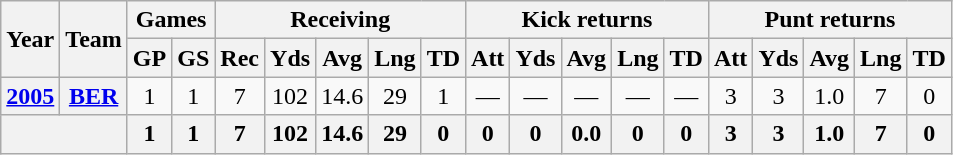<table class=wikitable style="text-align:center;">
<tr>
<th rowspan="2">Year</th>
<th rowspan="2">Team</th>
<th colspan="2">Games</th>
<th colspan="5">Receiving</th>
<th colspan="5">Kick returns</th>
<th colspan="5">Punt returns</th>
</tr>
<tr>
<th>GP</th>
<th>GS</th>
<th>Rec</th>
<th>Yds</th>
<th>Avg</th>
<th>Lng</th>
<th>TD</th>
<th>Att</th>
<th>Yds</th>
<th>Avg</th>
<th>Lng</th>
<th>TD</th>
<th>Att</th>
<th>Yds</th>
<th>Avg</th>
<th>Lng</th>
<th>TD</th>
</tr>
<tr>
<th><a href='#'>2005</a></th>
<th><a href='#'>BER</a></th>
<td>1</td>
<td>1</td>
<td>7</td>
<td>102</td>
<td>14.6</td>
<td>29</td>
<td>1</td>
<td>—</td>
<td>—</td>
<td>—</td>
<td>—</td>
<td>—</td>
<td>3</td>
<td>3</td>
<td>1.0</td>
<td>7</td>
<td>0</td>
</tr>
<tr>
<th colspan="2"></th>
<th>1</th>
<th>1</th>
<th>7</th>
<th>102</th>
<th>14.6</th>
<th>29</th>
<th>0</th>
<th>0</th>
<th>0</th>
<th>0.0</th>
<th>0</th>
<th>0</th>
<th>3</th>
<th>3</th>
<th>1.0</th>
<th>7</th>
<th>0</th>
</tr>
</table>
